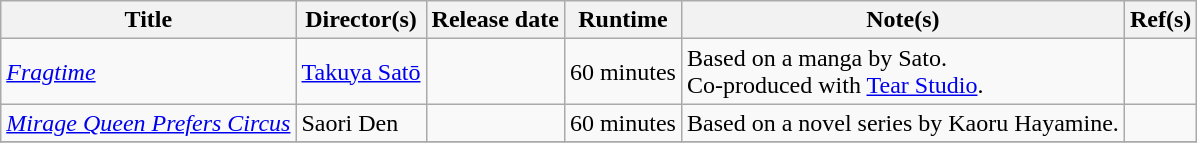<table class="wikitable sortable">
<tr>
<th scope="col">Title</th>
<th scope="col">Director(s)</th>
<th scope="col">Release date</th>
<th scope="col">Runtime</th>
<th scope="col" class="unsortable">Note(s)</th>
<th scope="col" class="unsortable">Ref(s)</th>
</tr>
<tr>
<td><em><a href='#'>Fragtime</a></em></td>
<td><a href='#'>Takuya Satō</a></td>
<td></td>
<td>60 minutes</td>
<td>Based on a manga by Sato.<br>Co-produced with <a href='#'>Tear Studio</a>.</td>
<td style="text-align:center"></td>
</tr>
<tr>
<td><em><a href='#'>Mirage Queen Prefers Circus</a></em></td>
<td>Saori Den</td>
<td></td>
<td>60 minutes</td>
<td>Based on a novel series by Kaoru Hayamine.</td>
<td style="text-align:center"></td>
</tr>
<tr>
</tr>
</table>
